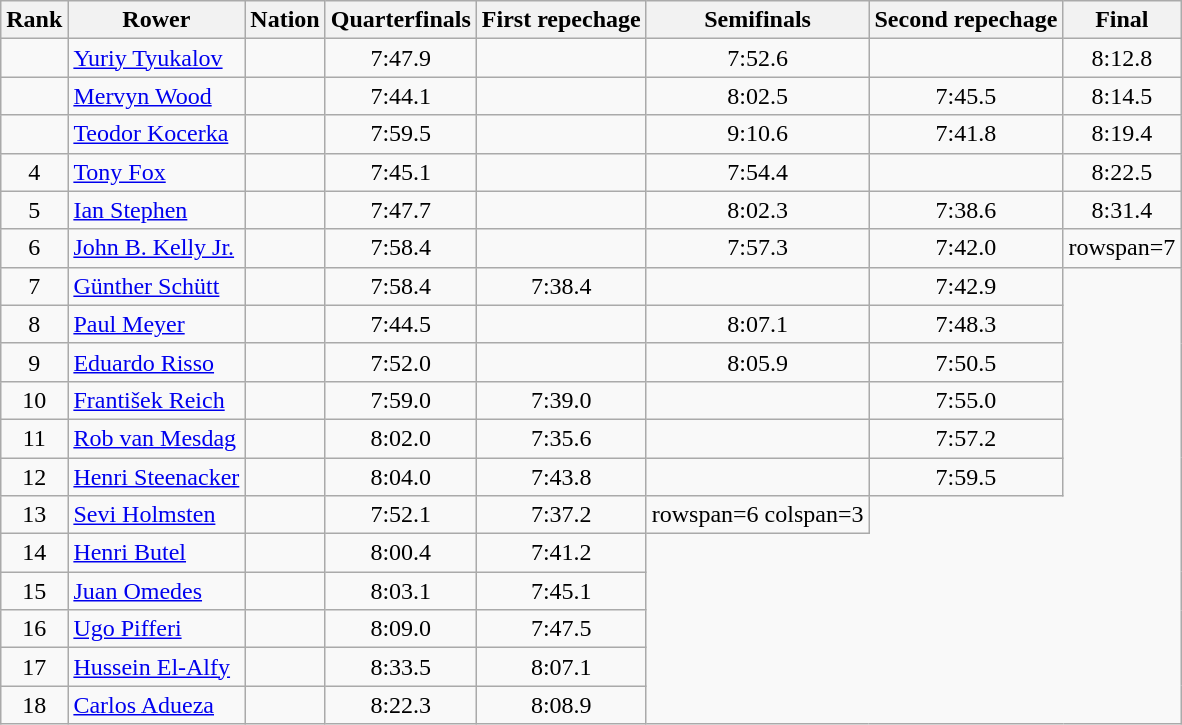<table class="wikitable sortable" style="text-align:center">
<tr>
<th>Rank</th>
<th>Rower</th>
<th>Nation</th>
<th>Quarterfinals</th>
<th>First repechage</th>
<th>Semifinals</th>
<th>Second repechage</th>
<th>Final</th>
</tr>
<tr>
<td></td>
<td align=left><a href='#'>Yuriy Tyukalov</a></td>
<td align=left></td>
<td>7:47.9</td>
<td></td>
<td>7:52.6</td>
<td></td>
<td>8:12.8</td>
</tr>
<tr>
<td></td>
<td align=left><a href='#'>Mervyn Wood</a></td>
<td align=left></td>
<td>7:44.1</td>
<td></td>
<td>8:02.5</td>
<td>7:45.5</td>
<td>8:14.5</td>
</tr>
<tr>
<td></td>
<td align=left><a href='#'>Teodor Kocerka</a></td>
<td align=left></td>
<td>7:59.5</td>
<td></td>
<td>9:10.6</td>
<td>7:41.8</td>
<td>8:19.4</td>
</tr>
<tr>
<td>4</td>
<td align=left><a href='#'>Tony Fox</a></td>
<td align=left></td>
<td>7:45.1</td>
<td></td>
<td>7:54.4</td>
<td></td>
<td>8:22.5</td>
</tr>
<tr>
<td>5</td>
<td align=left><a href='#'>Ian Stephen</a></td>
<td align=left></td>
<td>7:47.7</td>
<td></td>
<td>8:02.3</td>
<td>7:38.6</td>
<td>8:31.4</td>
</tr>
<tr>
<td>6</td>
<td align=left><a href='#'>John B. Kelly Jr.</a></td>
<td align=left></td>
<td>7:58.4</td>
<td></td>
<td>7:57.3</td>
<td>7:42.0</td>
<td>rowspan=7 </td>
</tr>
<tr>
<td>7</td>
<td align=left><a href='#'>Günther Schütt</a></td>
<td align=left></td>
<td>7:58.4</td>
<td>7:38.4</td>
<td></td>
<td>7:42.9</td>
</tr>
<tr>
<td>8</td>
<td align=left><a href='#'>Paul Meyer</a></td>
<td align=left></td>
<td>7:44.5</td>
<td></td>
<td>8:07.1</td>
<td>7:48.3</td>
</tr>
<tr>
<td>9</td>
<td align=left><a href='#'>Eduardo Risso</a></td>
<td align=left></td>
<td>7:52.0</td>
<td></td>
<td>8:05.9</td>
<td>7:50.5</td>
</tr>
<tr>
<td>10</td>
<td align=left><a href='#'>František Reich</a></td>
<td align=left></td>
<td>7:59.0</td>
<td>7:39.0</td>
<td></td>
<td>7:55.0</td>
</tr>
<tr>
<td>11</td>
<td align=left><a href='#'>Rob van Mesdag</a></td>
<td align=left></td>
<td>8:02.0</td>
<td>7:35.6</td>
<td></td>
<td>7:57.2</td>
</tr>
<tr>
<td>12</td>
<td align=left><a href='#'>Henri Steenacker</a></td>
<td align=left></td>
<td>8:04.0</td>
<td>7:43.8</td>
<td></td>
<td>7:59.5</td>
</tr>
<tr>
<td>13</td>
<td align=left><a href='#'>Sevi Holmsten</a></td>
<td align=left></td>
<td>7:52.1</td>
<td>7:37.2</td>
<td>rowspan=6 colspan=3 </td>
</tr>
<tr>
<td>14</td>
<td align=left><a href='#'>Henri Butel</a></td>
<td align=left></td>
<td>8:00.4</td>
<td>7:41.2</td>
</tr>
<tr>
<td>15</td>
<td align=left><a href='#'>Juan Omedes</a></td>
<td align=left></td>
<td>8:03.1</td>
<td>7:45.1</td>
</tr>
<tr>
<td>16</td>
<td align=left><a href='#'>Ugo Pifferi</a></td>
<td align=left></td>
<td>8:09.0</td>
<td>7:47.5</td>
</tr>
<tr>
<td>17</td>
<td align=left><a href='#'>Hussein El-Alfy</a></td>
<td align=left></td>
<td>8:33.5</td>
<td>8:07.1</td>
</tr>
<tr>
<td>18</td>
<td align=left><a href='#'>Carlos Adueza</a></td>
<td align=left></td>
<td>8:22.3</td>
<td>8:08.9</td>
</tr>
</table>
